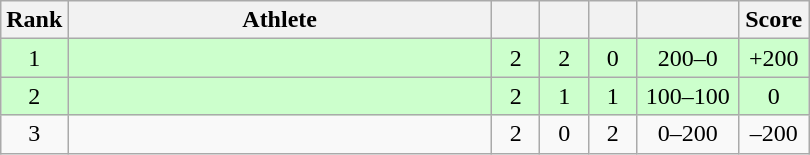<table class="wikitable" style="text-align: center;">
<tr>
<th width=25>Rank</th>
<th width=275>Athlete</th>
<th width=25></th>
<th width=25></th>
<th width=25></th>
<th width=60></th>
<th width=40>Score</th>
</tr>
<tr bgcolor=ccffcc>
<td>1</td>
<td align=left></td>
<td>2</td>
<td>2</td>
<td>0</td>
<td>200–0</td>
<td>+200</td>
</tr>
<tr bgcolor=ccffcc>
<td>2</td>
<td align=left></td>
<td>2</td>
<td>1</td>
<td>1</td>
<td>100–100</td>
<td>0</td>
</tr>
<tr>
<td>3</td>
<td align=left></td>
<td>2</td>
<td>0</td>
<td>2</td>
<td>0–200</td>
<td>–200</td>
</tr>
</table>
